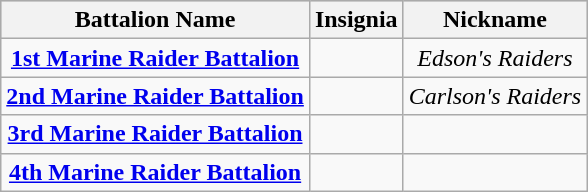<table class="wikitable" style="text-align:center;">
<tr style="background:#ccc;">
<th><strong>Battalion Name</strong></th>
<th><strong>Insignia</strong></th>
<th><strong>Nickname</strong></th>
</tr>
<tr>
<td><strong><a href='#'>1st Marine Raider Battalion</a></strong></td>
<td></td>
<td><em>Edson's Raiders</em></td>
</tr>
<tr>
<td><strong><a href='#'>2nd Marine Raider Battalion</a></strong></td>
<td></td>
<td><em>Carlson's Raiders</em></td>
</tr>
<tr>
<td><strong><a href='#'>3rd Marine Raider Battalion</a></strong></td>
<td></td>
<td></td>
</tr>
<tr>
<td><strong><a href='#'>4th Marine Raider Battalion</a></strong></td>
<td></td>
<td></td>
</tr>
</table>
